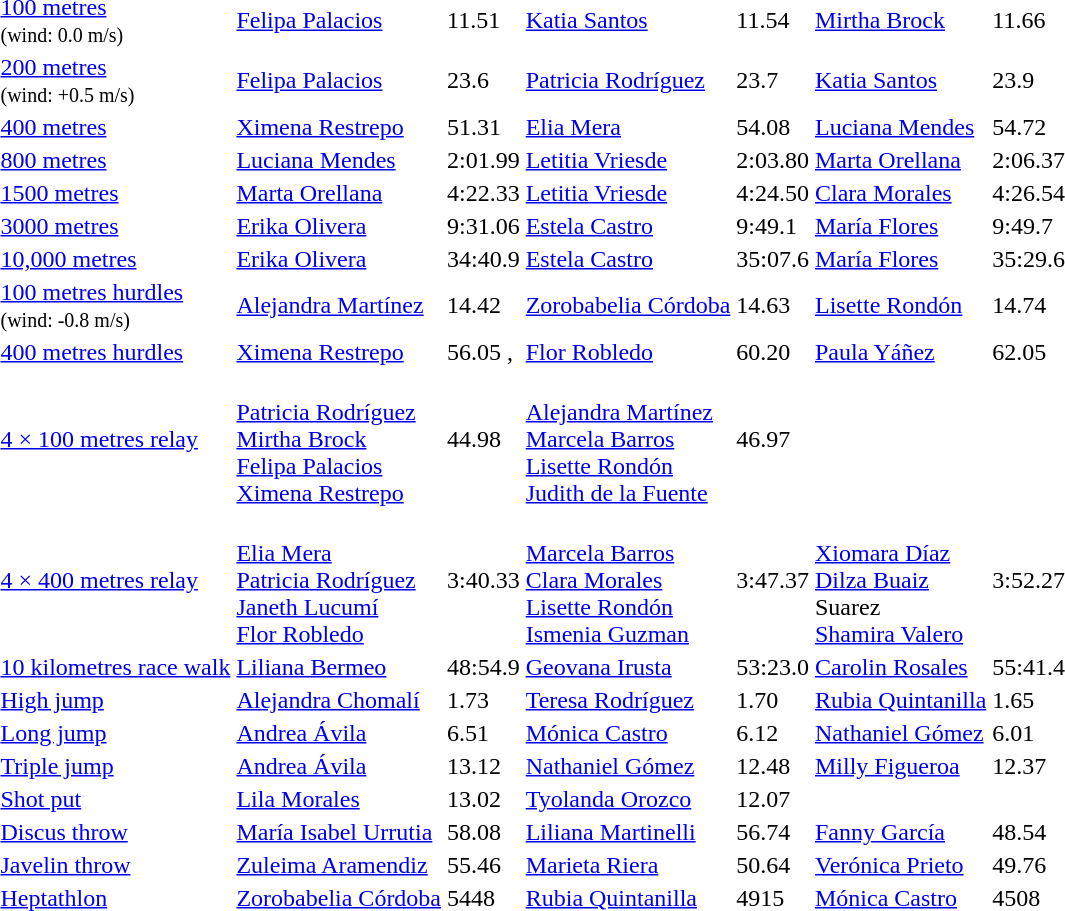<table>
<tr>
<td><a href='#'>100 metres</a><br><small>(wind: 0.0 m/s)</small></td>
<td><a href='#'>Felipa Palacios</a><br> </td>
<td>11.51</td>
<td><a href='#'>Katia Santos</a><br> </td>
<td>11.54</td>
<td><a href='#'>Mirtha Brock</a><br> </td>
<td>11.66</td>
</tr>
<tr>
<td><a href='#'>200 metres</a><br><small>(wind: +0.5 m/s)</small></td>
<td><a href='#'>Felipa Palacios</a><br> </td>
<td>23.6</td>
<td><a href='#'>Patricia Rodríguez</a><br> </td>
<td>23.7</td>
<td><a href='#'>Katia Santos</a><br> </td>
<td>23.9</td>
</tr>
<tr>
<td><a href='#'>400 metres</a></td>
<td><a href='#'>Ximena Restrepo</a><br> </td>
<td>51.31 </td>
<td><a href='#'>Elia Mera</a><br> </td>
<td>54.08</td>
<td><a href='#'>Luciana Mendes</a><br> </td>
<td>54.72</td>
</tr>
<tr>
<td><a href='#'>800 metres</a></td>
<td><a href='#'>Luciana Mendes</a><br> </td>
<td>2:01.99 </td>
<td><a href='#'>Letitia Vriesde</a><br> </td>
<td>2:03.80</td>
<td><a href='#'>Marta Orellana</a><br> </td>
<td>2:06.37</td>
</tr>
<tr>
<td><a href='#'>1500 metres</a></td>
<td><a href='#'>Marta Orellana</a><br> </td>
<td>4:22.33 </td>
<td><a href='#'>Letitia Vriesde</a><br> </td>
<td>4:24.50</td>
<td><a href='#'>Clara Morales</a><br> </td>
<td>4:26.54</td>
</tr>
<tr>
<td><a href='#'>3000 metres</a></td>
<td><a href='#'>Erika Olivera</a><br> </td>
<td>9:31.06 </td>
<td><a href='#'>Estela Castro</a><br> </td>
<td>9:49.1</td>
<td><a href='#'>María Flores</a><br> </td>
<td>9:49.7</td>
</tr>
<tr>
<td><a href='#'>10,000 metres</a></td>
<td><a href='#'>Erika Olivera</a><br> </td>
<td>34:40.9 </td>
<td><a href='#'>Estela Castro</a><br> </td>
<td>35:07.6</td>
<td><a href='#'>María Flores</a><br> </td>
<td>35:29.6</td>
</tr>
<tr>
<td><a href='#'>100 metres hurdles</a><br><small>(wind: -0.8 m/s)</small></td>
<td><a href='#'>Alejandra Martínez</a><br> </td>
<td>14.42</td>
<td><a href='#'>Zorobabelia Córdoba</a><br> </td>
<td>14.63</td>
<td><a href='#'>Lisette Rondón</a><br> </td>
<td>14.74</td>
</tr>
<tr>
<td><a href='#'>400 metres hurdles</a></td>
<td><a href='#'>Ximena Restrepo</a><br> </td>
<td>56.05 , </td>
<td><a href='#'>Flor Robledo</a><br> </td>
<td>60.20</td>
<td><a href='#'>Paula Yáñez</a><br> </td>
<td>62.05</td>
</tr>
<tr>
<td><a href='#'>4 × 100 metres relay</a></td>
<td><br><a href='#'>Patricia Rodríguez</a><br><a href='#'>Mirtha Brock</a><br><a href='#'>Felipa Palacios</a><br><a href='#'>Ximena Restrepo</a></td>
<td>44.98 </td>
<td><br><a href='#'>Alejandra Martínez</a><br><a href='#'>Marcela Barros</a><br><a href='#'>Lisette Rondón</a><br><a href='#'>Judith de la Fuente</a></td>
<td>46.97</td>
<td></td>
<td></td>
</tr>
<tr>
<td><a href='#'>4 × 400 metres relay</a></td>
<td><br><a href='#'>Elia Mera</a><br><a href='#'>Patricia Rodríguez</a><br><a href='#'>Janeth Lucumí</a><br><a href='#'>Flor Robledo</a></td>
<td>3:40.33 </td>
<td><br><a href='#'>Marcela Barros</a><br><a href='#'>Clara Morales</a><br><a href='#'>Lisette Rondón</a><br><a href='#'>Ismenia Guzman</a></td>
<td>3:47.37</td>
<td><br><a href='#'>Xiomara Díaz</a><br><a href='#'>Dilza Buaiz</a><br>Suarez<br><a href='#'>Shamira Valero</a></td>
<td>3:52.27</td>
</tr>
<tr>
<td><a href='#'>10 kilometres race walk</a></td>
<td><a href='#'>Liliana Bermeo</a><br> </td>
<td>48:54.9</td>
<td><a href='#'>Geovana Irusta</a><br> </td>
<td>53:23.0</td>
<td><a href='#'>Carolin Rosales</a><br> </td>
<td>55:41.4</td>
</tr>
<tr>
<td><a href='#'>High jump</a></td>
<td><a href='#'>Alejandra Chomalí</a><br> </td>
<td>1.73</td>
<td><a href='#'>Teresa Rodríguez</a><br> </td>
<td>1.70</td>
<td><a href='#'>Rubia Quintanilla</a><br> </td>
<td>1.65</td>
</tr>
<tr>
<td><a href='#'>Long jump</a></td>
<td><a href='#'>Andrea Ávila</a><br> </td>
<td>6.51 </td>
<td><a href='#'>Mónica Castro</a><br> </td>
<td>6.12</td>
<td><a href='#'>Nathaniel Gómez</a><br> </td>
<td>6.01</td>
</tr>
<tr>
<td><a href='#'>Triple jump</a></td>
<td><a href='#'>Andrea Ávila</a><br> </td>
<td>13.12 </td>
<td><a href='#'>Nathaniel Gómez</a><br> </td>
<td>12.48</td>
<td><a href='#'>Milly Figueroa</a><br> </td>
<td>12.37</td>
</tr>
<tr>
<td><a href='#'>Shot put</a></td>
<td><a href='#'>Lila Morales</a><br> </td>
<td>13.02</td>
<td><a href='#'>Tyolanda Orozco</a><br> </td>
<td>12.07</td>
<td></td>
<td></td>
</tr>
<tr>
<td><a href='#'>Discus throw</a></td>
<td><a href='#'>María Isabel Urrutia</a><br> </td>
<td>58.08 </td>
<td><a href='#'>Liliana Martinelli</a><br> </td>
<td>56.74</td>
<td><a href='#'>Fanny García</a><br> </td>
<td>48.54</td>
</tr>
<tr>
<td><a href='#'>Javelin throw</a></td>
<td><a href='#'>Zuleima Aramendiz</a><br> </td>
<td>55.46 </td>
<td><a href='#'>Marieta Riera</a><br> </td>
<td>50.64</td>
<td><a href='#'>Verónica Prieto</a><br> </td>
<td>49.76</td>
</tr>
<tr>
<td><a href='#'>Heptathlon</a></td>
<td><a href='#'>Zorobabelia Córdoba</a><br> </td>
<td>5448 </td>
<td><a href='#'>Rubia Quintanilla</a><br> </td>
<td>4915 </td>
<td><a href='#'>Mónica Castro</a><br> </td>
<td>4508</td>
</tr>
</table>
